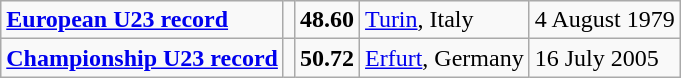<table class="wikitable">
<tr>
<td><strong><a href='#'>European U23 record</a></strong></td>
<td></td>
<td><strong>48.60</strong></td>
<td><a href='#'>Turin</a>, Italy</td>
<td>4 August 1979</td>
</tr>
<tr>
<td><strong><a href='#'>Championship U23 record</a></strong></td>
<td></td>
<td><strong>50.72</strong></td>
<td><a href='#'>Erfurt</a>, Germany</td>
<td>16 July 2005</td>
</tr>
</table>
